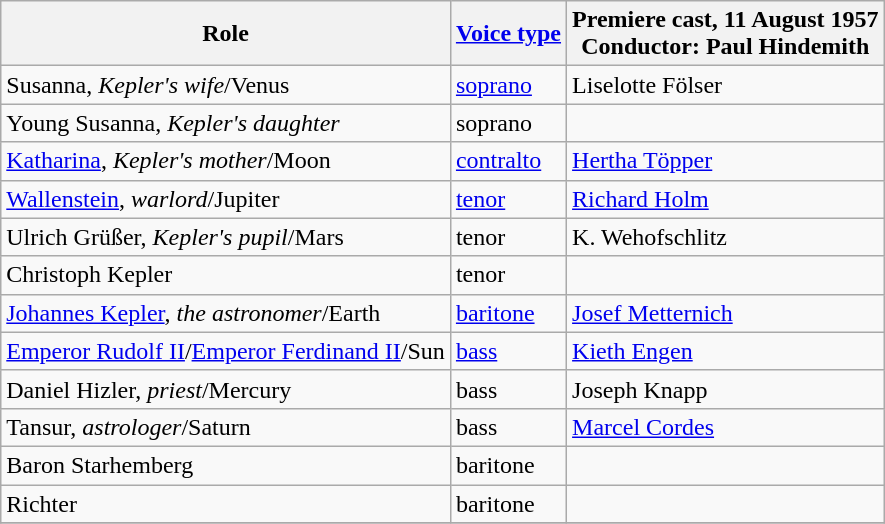<table class="wikitable">
<tr>
<th>Role</th>
<th><a href='#'>Voice type</a></th>
<th>Premiere cast, 11 August 1957<br>Conductor: Paul Hindemith</th>
</tr>
<tr>
<td>Susanna, <em>Kepler's wife</em>/Venus</td>
<td><a href='#'>soprano</a></td>
<td>Liselotte Fölser</td>
</tr>
<tr>
<td>Young Susanna, <em>Kepler's daughter</em></td>
<td>soprano</td>
<td></td>
</tr>
<tr>
<td><a href='#'>Katharina</a>, <em>Kepler's mother</em>/Moon</td>
<td><a href='#'>contralto</a></td>
<td><a href='#'>Hertha Töpper</a></td>
</tr>
<tr>
<td><a href='#'>Wallenstein</a>, <em>warlord</em>/Jupiter</td>
<td><a href='#'>tenor</a></td>
<td><a href='#'>Richard Holm</a></td>
</tr>
<tr>
<td>Ulrich Grüßer, <em>Kepler's pupil</em>/Mars</td>
<td>tenor</td>
<td>K. Wehofschlitz</td>
</tr>
<tr>
<td>Christoph Kepler</td>
<td>tenor</td>
<td></td>
</tr>
<tr>
<td><a href='#'>Johannes Kepler</a>, <em>the astronomer</em>/Earth</td>
<td><a href='#'>baritone</a></td>
<td><a href='#'>Josef Metternich</a></td>
</tr>
<tr>
<td><a href='#'>Emperor Rudolf II</a>/<a href='#'>Emperor Ferdinand II</a>/Sun</td>
<td><a href='#'>bass</a></td>
<td><a href='#'>Kieth Engen</a></td>
</tr>
<tr>
<td>Daniel Hizler, <em>priest</em>/Mercury</td>
<td>bass</td>
<td>Joseph Knapp</td>
</tr>
<tr>
<td>Tansur, <em>astrologer</em>/Saturn</td>
<td>bass</td>
<td><a href='#'>Marcel Cordes</a></td>
</tr>
<tr>
<td>Baron Starhemberg</td>
<td>baritone</td>
<td></td>
</tr>
<tr>
<td>Richter</td>
<td>baritone</td>
<td></td>
</tr>
<tr>
</tr>
</table>
